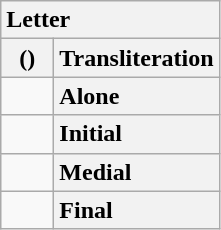<table class="wikitable" style="text-align: center; display: inline-table;">
<tr>
<th colspan="2" style="text-align: left">Letter</th>
</tr>
<tr>
<th style="min-width: 1.75em"> ()</th>
<th style="text-align: left">Transliteration</th>
</tr>
<tr>
<td></td>
<th style="text-align: left">Alone</th>
</tr>
<tr>
<td></td>
<th style="text-align: left">Initial</th>
</tr>
<tr>
<td></td>
<th style="text-align: left">Medial</th>
</tr>
<tr>
<td></td>
<th style="text-align: left">Final</th>
</tr>
</table>
